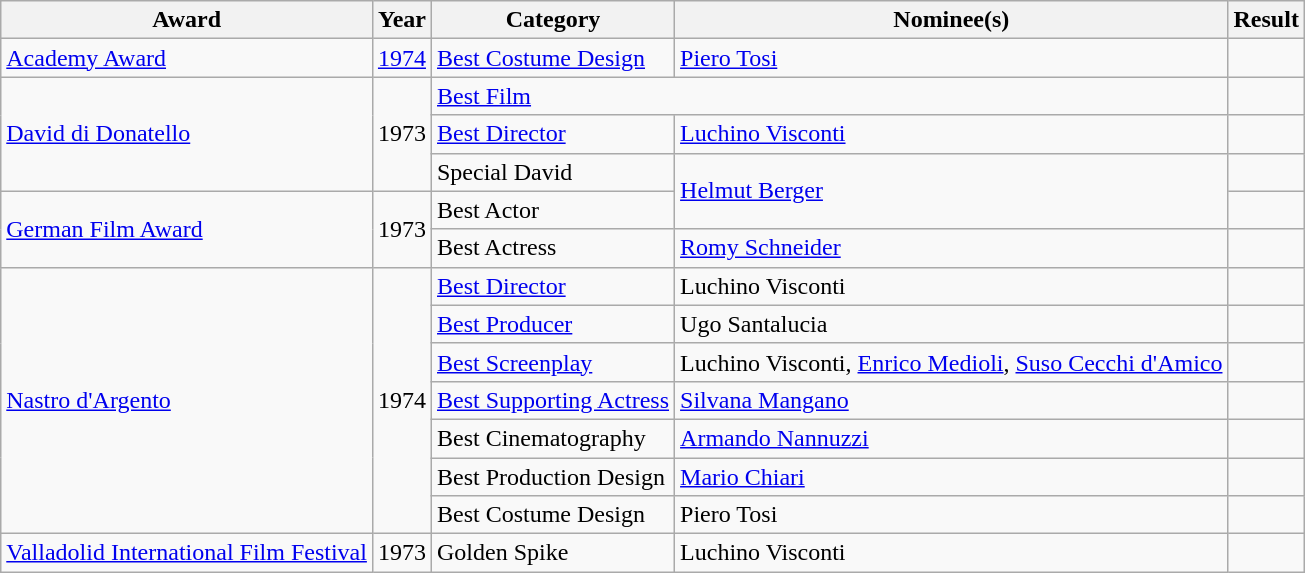<table class="wikitable">
<tr>
<th>Award</th>
<th>Year</th>
<th>Category</th>
<th>Nominee(s)</th>
<th>Result</th>
</tr>
<tr>
<td><a href='#'>Academy Award</a></td>
<td><a href='#'>1974</a></td>
<td><a href='#'>Best Costume Design</a></td>
<td><a href='#'>Piero Tosi</a></td>
<td></td>
</tr>
<tr>
<td rowspan="3"><a href='#'>David di Donatello</a></td>
<td rowspan="3">1973</td>
<td colspan="2"><a href='#'>Best Film</a></td>
<td><br></td>
</tr>
<tr>
<td><a href='#'>Best Director</a></td>
<td><a href='#'>Luchino Visconti</a></td>
<td></td>
</tr>
<tr>
<td>Special David</td>
<td rowspan="2"><a href='#'>Helmut Berger</a></td>
<td></td>
</tr>
<tr>
<td rowspan="2"><a href='#'>German Film Award</a></td>
<td rowspan="2">1973</td>
<td>Best Actor</td>
<td></td>
</tr>
<tr>
<td>Best Actress</td>
<td><a href='#'>Romy Schneider</a></td>
<td></td>
</tr>
<tr>
<td rowspan="7"><a href='#'>Nastro d'Argento</a></td>
<td rowspan="7">1974</td>
<td><a href='#'>Best Director</a></td>
<td>Luchino Visconti</td>
<td></td>
</tr>
<tr>
<td><a href='#'>Best Producer</a></td>
<td>Ugo Santalucia</td>
<td></td>
</tr>
<tr>
<td><a href='#'>Best Screenplay</a></td>
<td>Luchino Visconti, <a href='#'>Enrico Medioli</a>, <a href='#'>Suso Cecchi d'Amico</a></td>
<td></td>
</tr>
<tr>
<td><a href='#'>Best Supporting Actress</a></td>
<td><a href='#'>Silvana Mangano</a></td>
<td></td>
</tr>
<tr>
<td>Best Cinematography</td>
<td><a href='#'>Armando Nannuzzi</a></td>
<td></td>
</tr>
<tr>
<td>Best Production Design</td>
<td><a href='#'>Mario Chiari</a></td>
<td></td>
</tr>
<tr>
<td>Best Costume Design</td>
<td>Piero Tosi</td>
<td></td>
</tr>
<tr>
<td><a href='#'>Valladolid International Film Festival</a></td>
<td>1973</td>
<td>Golden Spike</td>
<td>Luchino Visconti</td>
<td></td>
</tr>
</table>
